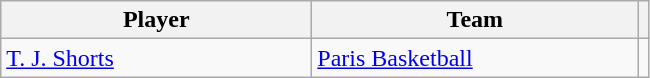<table class="wikitable">
<tr>
<th style="width:200px;">Player</th>
<th style="width:210px;">Team</th>
<th></th>
</tr>
<tr>
<td> <a href='#'>T. J. Shorts</a></td>
<td> <a href='#'>Paris Basketball</a></td>
<td style="text-align:center;"></td>
</tr>
</table>
